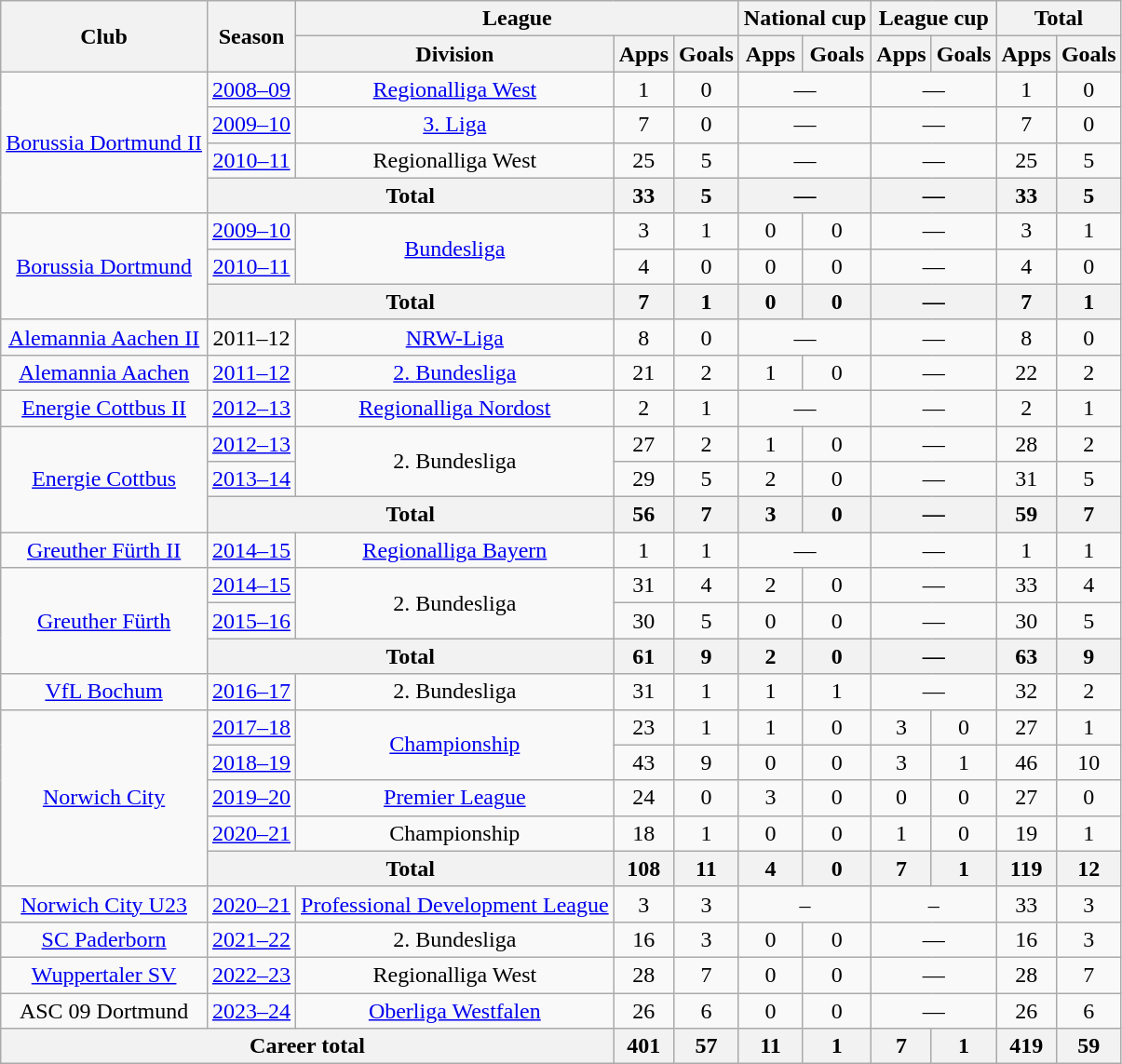<table class="wikitable" style="text-align:center">
<tr>
<th rowspan="2">Club</th>
<th rowspan="2">Season</th>
<th colspan="3">League</th>
<th colspan="2">National cup</th>
<th colspan="2">League cup</th>
<th colspan="2">Total</th>
</tr>
<tr>
<th>Division</th>
<th>Apps</th>
<th>Goals</th>
<th>Apps</th>
<th>Goals</th>
<th>Apps</th>
<th>Goals</th>
<th>Apps</th>
<th>Goals</th>
</tr>
<tr>
<td rowspan="4"><a href='#'>Borussia Dortmund II</a></td>
<td><a href='#'>2008–09</a></td>
<td><a href='#'>Regionalliga West</a></td>
<td>1</td>
<td>0</td>
<td colspan="2">—</td>
<td colspan="2">—</td>
<td>1</td>
<td>0</td>
</tr>
<tr>
<td><a href='#'>2009–10</a></td>
<td><a href='#'>3. Liga</a></td>
<td>7</td>
<td>0</td>
<td colspan="2">—</td>
<td colspan="2">—</td>
<td>7</td>
<td>0</td>
</tr>
<tr>
<td><a href='#'>2010–11</a></td>
<td>Regionalliga West</td>
<td>25</td>
<td>5</td>
<td colspan="2">—</td>
<td colspan="2">—</td>
<td>25</td>
<td>5</td>
</tr>
<tr>
<th colspan="2">Total</th>
<th>33</th>
<th>5</th>
<th colspan="2">—</th>
<th colspan="2">—</th>
<th>33</th>
<th>5</th>
</tr>
<tr>
<td rowspan="3"><a href='#'>Borussia Dortmund</a></td>
<td><a href='#'>2009–10</a></td>
<td rowspan="2"><a href='#'>Bundesliga</a></td>
<td>3</td>
<td>1</td>
<td>0</td>
<td>0</td>
<td colspan="2">—</td>
<td>3</td>
<td>1</td>
</tr>
<tr>
<td><a href='#'>2010–11</a></td>
<td>4</td>
<td>0</td>
<td>0</td>
<td>0</td>
<td colspan="2">—</td>
<td>4</td>
<td>0</td>
</tr>
<tr>
<th colspan="2">Total</th>
<th>7</th>
<th>1</th>
<th>0</th>
<th>0</th>
<th colspan="2">—</th>
<th>7</th>
<th>1</th>
</tr>
<tr>
<td><a href='#'>Alemannia Aachen II</a></td>
<td>2011–12</td>
<td><a href='#'>NRW-Liga</a></td>
<td>8</td>
<td>0</td>
<td colspan="2">—</td>
<td colspan="2">—</td>
<td>8</td>
<td>0</td>
</tr>
<tr>
<td><a href='#'>Alemannia Aachen</a></td>
<td><a href='#'>2011–12</a></td>
<td><a href='#'>2. Bundesliga</a></td>
<td>21</td>
<td>2</td>
<td>1</td>
<td>0</td>
<td colspan="2">—</td>
<td>22</td>
<td>2</td>
</tr>
<tr>
<td><a href='#'>Energie Cottbus II</a></td>
<td><a href='#'>2012–13</a></td>
<td><a href='#'>Regionalliga Nordost</a></td>
<td>2</td>
<td>1</td>
<td colspan="2">—</td>
<td colspan="2">—</td>
<td>2</td>
<td>1</td>
</tr>
<tr>
<td rowspan="3"><a href='#'>Energie Cottbus</a></td>
<td><a href='#'>2012–13</a></td>
<td rowspan="2">2. Bundesliga</td>
<td>27</td>
<td>2</td>
<td>1</td>
<td>0</td>
<td colspan="2">—</td>
<td>28</td>
<td>2</td>
</tr>
<tr>
<td><a href='#'>2013–14</a></td>
<td>29</td>
<td>5</td>
<td>2</td>
<td>0</td>
<td colspan="2">—</td>
<td>31</td>
<td>5</td>
</tr>
<tr>
<th colspan="2">Total</th>
<th>56</th>
<th>7</th>
<th>3</th>
<th>0</th>
<th colspan="2">—</th>
<th>59</th>
<th>7</th>
</tr>
<tr>
<td><a href='#'>Greuther Fürth II</a></td>
<td><a href='#'>2014–15</a></td>
<td><a href='#'>Regionalliga Bayern</a></td>
<td>1</td>
<td>1</td>
<td colspan="2">—</td>
<td colspan="2">—</td>
<td>1</td>
<td>1</td>
</tr>
<tr>
<td rowspan="3"><a href='#'>Greuther Fürth</a></td>
<td><a href='#'>2014–15</a></td>
<td rowspan="2">2. Bundesliga</td>
<td>31</td>
<td>4</td>
<td>2</td>
<td>0</td>
<td colspan="2">—</td>
<td>33</td>
<td>4</td>
</tr>
<tr>
<td><a href='#'>2015–16</a></td>
<td>30</td>
<td>5</td>
<td>0</td>
<td>0</td>
<td colspan="2">—</td>
<td>30</td>
<td>5</td>
</tr>
<tr>
<th colspan="2">Total</th>
<th>61</th>
<th>9</th>
<th>2</th>
<th>0</th>
<th colspan="2">—</th>
<th>63</th>
<th>9</th>
</tr>
<tr>
<td><a href='#'>VfL Bochum</a></td>
<td><a href='#'>2016–17</a></td>
<td>2. Bundesliga</td>
<td>31</td>
<td>1</td>
<td>1</td>
<td>1</td>
<td colspan="2">—</td>
<td>32</td>
<td>2</td>
</tr>
<tr>
<td rowspan="5"><a href='#'>Norwich City</a></td>
<td><a href='#'>2017–18</a></td>
<td rowspan="2"><a href='#'>Championship</a></td>
<td>23</td>
<td>1</td>
<td>1</td>
<td>0</td>
<td>3</td>
<td>0</td>
<td>27</td>
<td>1</td>
</tr>
<tr>
<td><a href='#'>2018–19</a></td>
<td>43</td>
<td>9</td>
<td>0</td>
<td>0</td>
<td>3</td>
<td>1</td>
<td>46</td>
<td>10</td>
</tr>
<tr>
<td><a href='#'>2019–20</a></td>
<td><a href='#'>Premier League</a></td>
<td>24</td>
<td>0</td>
<td>3</td>
<td>0</td>
<td>0</td>
<td>0</td>
<td>27</td>
<td>0</td>
</tr>
<tr>
<td><a href='#'>2020–21</a></td>
<td>Championship</td>
<td>18</td>
<td>1</td>
<td>0</td>
<td>0</td>
<td>1</td>
<td>0</td>
<td>19</td>
<td>1</td>
</tr>
<tr>
<th colspan="2">Total</th>
<th>108</th>
<th>11</th>
<th>4</th>
<th>0</th>
<th>7</th>
<th>1</th>
<th>119</th>
<th>12</th>
</tr>
<tr>
<td><a href='#'>Norwich City U23</a></td>
<td><a href='#'>2020–21</a></td>
<td><a href='#'>Professional Development League</a></td>
<td>3</td>
<td>3</td>
<td colspan="2">–</td>
<td colspan="2">–</td>
<td>33</td>
<td>3</td>
</tr>
<tr>
<td><a href='#'>SC Paderborn</a></td>
<td><a href='#'>2021–22</a></td>
<td>2. Bundesliga</td>
<td>16</td>
<td>3</td>
<td>0</td>
<td>0</td>
<td colspan="2">—</td>
<td>16</td>
<td>3</td>
</tr>
<tr>
<td><a href='#'>Wuppertaler SV</a></td>
<td><a href='#'>2022–23</a></td>
<td>Regionalliga West</td>
<td>28</td>
<td>7</td>
<td>0</td>
<td>0</td>
<td colspan="2">—</td>
<td>28</td>
<td>7</td>
</tr>
<tr>
<td>ASC 09 Dortmund</td>
<td><a href='#'>2023–24</a></td>
<td><a href='#'>Oberliga Westfalen</a></td>
<td>26</td>
<td>6</td>
<td>0</td>
<td>0</td>
<td colspan="2">—</td>
<td>26</td>
<td>6</td>
</tr>
<tr>
<th colspan="3">Career total</th>
<th>401</th>
<th>57</th>
<th>11</th>
<th>1</th>
<th>7</th>
<th>1</th>
<th>419</th>
<th>59</th>
</tr>
</table>
